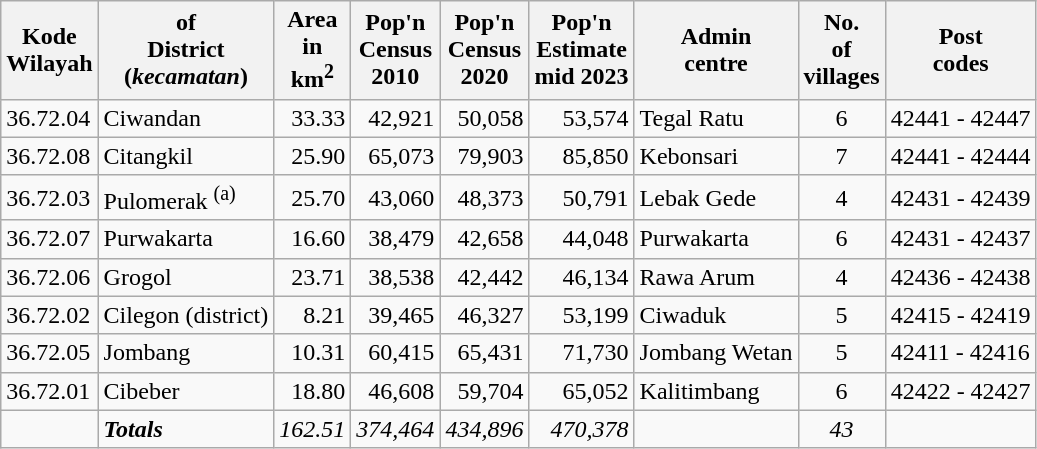<table class="sortable wikitable">
<tr>
<th>Kode <br>Wilayah</th>
<th>of<br>District<br>(<em>kecamatan</em>)</th>
<th>Area <br> in <br>km<sup>2</sup></th>
<th>Pop'n<br>Census<br>2010</th>
<th>Pop'n<br>Census<br>2020</th>
<th>Pop'n<br>Estimate<br>mid 2023</th>
<th>Admin<br>centre</th>
<th>No.<br>of<br>villages</th>
<th>Post<br>codes</th>
</tr>
<tr>
<td>36.72.04</td>
<td>Ciwandan </td>
<td align="right">33.33</td>
<td align="right">42,921</td>
<td align="right">50,058</td>
<td align="right">53,574</td>
<td>Tegal Ratu</td>
<td align="center">6</td>
<td>42441 - 42447</td>
</tr>
<tr>
<td>36.72.08</td>
<td>Citangkil </td>
<td align="right">25.90</td>
<td align="right">65,073</td>
<td align="right">79,903</td>
<td align="right">85,850</td>
<td>Kebonsari</td>
<td align="center">7</td>
<td>42441 - 42444</td>
</tr>
<tr>
<td>36.72.03</td>
<td>Pulomerak <sup>(a)</sup> </td>
<td align="right">25.70</td>
<td align="right">43,060</td>
<td align="right">48,373</td>
<td align="right">50,791</td>
<td>Lebak Gede</td>
<td align="center">4</td>
<td>42431 - 42439</td>
</tr>
<tr>
<td>36.72.07</td>
<td>Purwakarta </td>
<td align="right">16.60</td>
<td align="right">38,479</td>
<td align="right">42,658</td>
<td align="right">44,048</td>
<td>Purwakarta</td>
<td align="center">6</td>
<td>42431 - 42437</td>
</tr>
<tr>
<td>36.72.06</td>
<td>Grogol </td>
<td align="right">23.71</td>
<td align="right">38,538</td>
<td align="right">42,442</td>
<td align="right">46,134</td>
<td>Rawa Arum</td>
<td align="center">4</td>
<td>42436 - 42438</td>
</tr>
<tr>
<td>36.72.02</td>
<td>Cilegon (district) </td>
<td align="right">8.21</td>
<td align="right">39,465</td>
<td align="right">46,327</td>
<td align="right">53,199</td>
<td>Ciwaduk</td>
<td align="center">5</td>
<td>42415 - 42419</td>
</tr>
<tr>
<td>36.72.05</td>
<td>Jombang </td>
<td align="right">10.31</td>
<td align="right">60,415</td>
<td align="right">65,431</td>
<td align="right">71,730</td>
<td>Jombang Wetan</td>
<td align="center">5</td>
<td>42411 - 42416</td>
</tr>
<tr>
<td>36.72.01</td>
<td>Cibeber </td>
<td align="right">18.80</td>
<td align="right">46,608</td>
<td align="right">59,704</td>
<td align="right">65,052</td>
<td>Kalitimbang</td>
<td align="center">6</td>
<td>42422 - 42427</td>
</tr>
<tr>
<td></td>
<td><strong><em>Totals</em></strong></td>
<td align="right"><em>162.51</em></td>
<td align="right"><em>374,464</em></td>
<td align="right"><em>434,896</em></td>
<td align="right"><em>470,378</em></td>
<td></td>
<td align="center"><em>43</em></td>
<td></td>
</tr>
</table>
